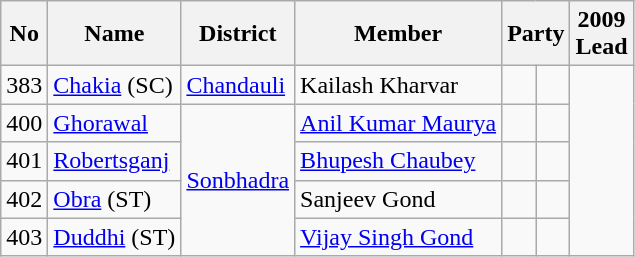<table class="wikitable sortable">
<tr>
<th>No</th>
<th>Name</th>
<th>District</th>
<th>Member</th>
<th colspan="2">Party</th>
<th colspan="2">2009<br>Lead</th>
</tr>
<tr>
<td>383</td>
<td><a href='#'>Chakia</a> (SC)</td>
<td><a href='#'>Chandauli</a></td>
<td>Kailash Kharvar</td>
<td></td>
<td></td>
</tr>
<tr>
<td>400</td>
<td><a href='#'>Ghorawal</a></td>
<td rowspan="4"><a href='#'>Sonbhadra</a></td>
<td><a href='#'>Anil Kumar Maurya</a></td>
<td></td>
<td></td>
</tr>
<tr>
<td>401</td>
<td><a href='#'>Robertsganj</a></td>
<td><a href='#'>Bhupesh Chaubey</a></td>
<td></td>
<td></td>
</tr>
<tr>
<td>402</td>
<td><a href='#'>Obra</a> (ST)</td>
<td>Sanjeev Gond</td>
<td></td>
<td></td>
</tr>
<tr>
<td>403</td>
<td><a href='#'>Duddhi</a> (ST)</td>
<td><a href='#'>Vijay Singh Gond</a></td>
<td></td>
<td></td>
</tr>
</table>
